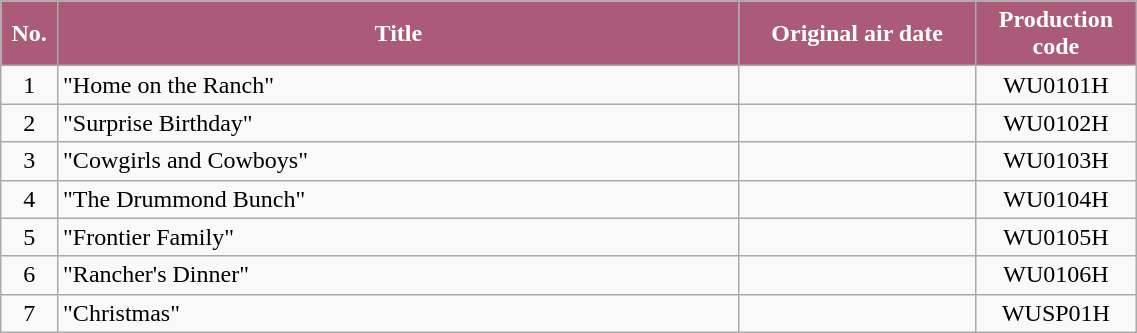<table class="wikitable plainrowheaders" style="width:60%;">
<tr>
<th style="background-color: #ab5b78; color: #FFFFFF;" width=5%>No.</th>
<th style="background-color: #ab5b78; color: #FFFFFF;" width=60%>Title</th>
<th style="background-color: #ab5b78; color: #FFFFFF;">Original air date</th>
<th style="background-color: #ab5b78; color: #FFFFFF;">Production<br>code</th>
</tr>
<tr>
<td align=center>1</td>
<td>"Home on the Ranch"</td>
<td align=center></td>
<td align=center>WU0101H</td>
</tr>
<tr>
<td align=center>2</td>
<td>"Surprise Birthday"</td>
<td align=center></td>
<td align=center>WU0102H</td>
</tr>
<tr>
<td align=center>3</td>
<td>"Cowgirls and Cowboys"</td>
<td align=center></td>
<td align=center>WU0103H</td>
</tr>
<tr>
<td align=center>4</td>
<td>"The Drummond Bunch"</td>
<td align=center></td>
<td align=center>WU0104H</td>
</tr>
<tr>
<td align=center>5</td>
<td>"Frontier Family"</td>
<td align=center></td>
<td align=center>WU0105H</td>
</tr>
<tr>
<td align=center>6</td>
<td>"Rancher's Dinner"</td>
<td align=center></td>
<td align=center>WU0106H</td>
</tr>
<tr>
<td align=center>7</td>
<td>"Christmas"</td>
<td align=center></td>
<td align=center>WUSP01H</td>
</tr>
</table>
